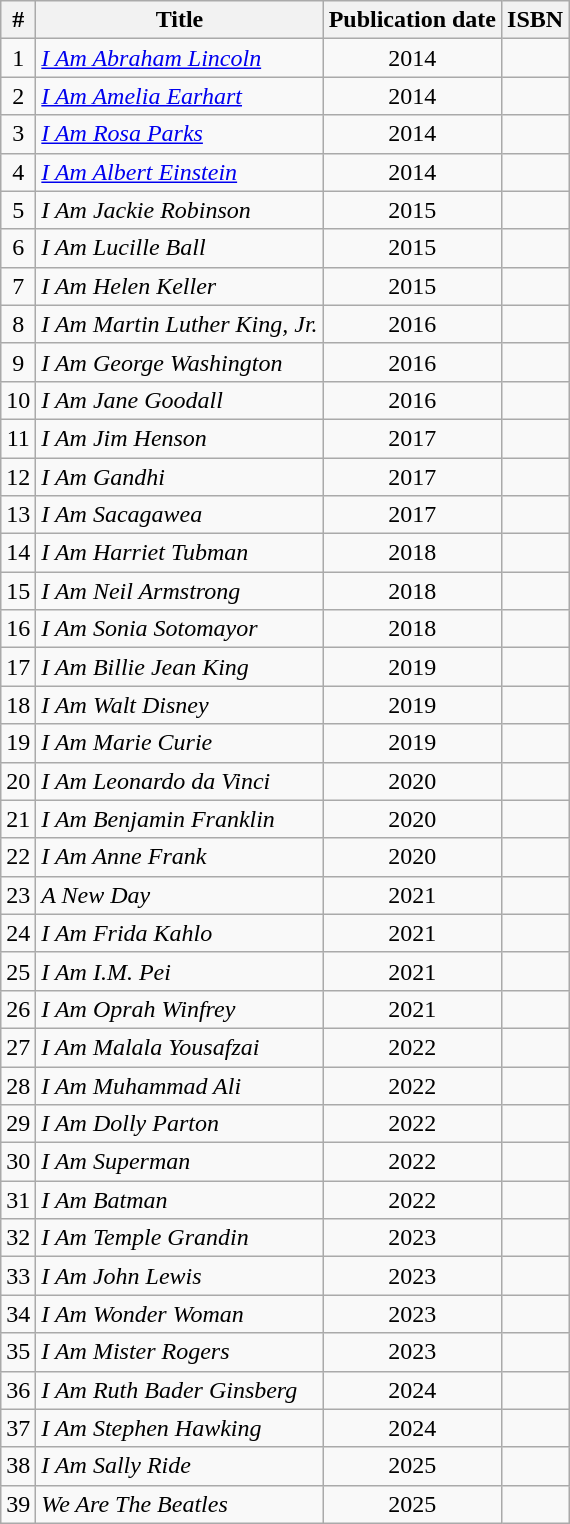<table class=wikitable>
<tr>
<th> # </th>
<th>Title</th>
<th>Publication date</th>
<th>ISBN</th>
</tr>
<tr>
<td style="text-align:center">1</td>
<td><em><a href='#'>I Am Abraham Lincoln</a></em></td>
<td style="text-align:center">2014</td>
<td></td>
</tr>
<tr>
<td style="text-align:center">2</td>
<td><em><a href='#'>I Am Amelia Earhart</a></em></td>
<td style="text-align:center">2014</td>
<td></td>
</tr>
<tr>
<td style="text-align:center">3</td>
<td><em><a href='#'>I Am Rosa Parks</a></em></td>
<td style="text-align:center">2014</td>
<td></td>
</tr>
<tr>
<td style="text-align:center">4</td>
<td><em><a href='#'>I Am Albert Einstein</a></em></td>
<td style="text-align:center">2014</td>
<td></td>
</tr>
<tr>
<td style="text-align:center">5</td>
<td><em>I Am Jackie Robinson</em></td>
<td style="text-align:center">2015</td>
<td></td>
</tr>
<tr>
<td style="text-align:center">6</td>
<td><em>I Am Lucille Ball</em></td>
<td style="text-align:center">2015</td>
<td></td>
</tr>
<tr>
<td style="text-align:center">7</td>
<td><em>I Am Helen Keller</em></td>
<td style="text-align:center">2015</td>
<td></td>
</tr>
<tr>
<td style="text-align:center">8</td>
<td><em>I Am Martin Luther King, Jr.</em></td>
<td style="text-align:center">2016</td>
<td></td>
</tr>
<tr>
<td style="text-align:center">9</td>
<td><em>I Am George Washington</em></td>
<td style="text-align:center">2016</td>
<td></td>
</tr>
<tr>
<td style="text-align:center">10</td>
<td><em>I Am Jane Goodall</em></td>
<td style="text-align:center">2016</td>
<td></td>
</tr>
<tr>
<td style="text-align:center">11</td>
<td><em>I Am Jim Henson</em></td>
<td style="text-align:center">2017</td>
<td></td>
</tr>
<tr>
<td style="text-align:center">12</td>
<td><em>I Am Gandhi</em></td>
<td style="text-align:center">2017</td>
<td></td>
</tr>
<tr>
<td style="text-align:center">13</td>
<td><em>I Am Sacagawea</em></td>
<td style="text-align:center">2017</td>
<td></td>
</tr>
<tr>
<td style="text-align:center">14</td>
<td><em>I Am Harriet Tubman</em></td>
<td style="text-align:center">2018</td>
<td></td>
</tr>
<tr>
<td style="text-align:center">15</td>
<td><em>I Am Neil Armstrong</em></td>
<td style="text-align:center">2018</td>
<td></td>
</tr>
<tr>
<td style="text-align:center">16</td>
<td><em>I Am Sonia Sotomayor</em></td>
<td style="text-align:center">2018</td>
<td></td>
</tr>
<tr>
<td style="text-align:center">17</td>
<td><em>I Am Billie Jean King</em></td>
<td style="text-align:center">2019</td>
<td></td>
</tr>
<tr>
<td style="text-align:center">18</td>
<td><em>I Am Walt Disney</em></td>
<td style="text-align:center">2019</td>
<td></td>
</tr>
<tr>
<td style="text-align:center">19</td>
<td><em>I Am Marie Curie</em></td>
<td style="text-align:center">2019</td>
<td></td>
</tr>
<tr>
<td style="text-align:center">20</td>
<td><em>I Am Leonardo da Vinci</em></td>
<td style="text-align:center">2020</td>
<td></td>
</tr>
<tr>
<td style="text-align:center">21</td>
<td><em>I Am Benjamin Franklin</em></td>
<td style="text-align:center">2020</td>
<td></td>
</tr>
<tr>
<td style="text-align:center">22</td>
<td><em>I Am Anne Frank</em></td>
<td style="text-align:center">2020</td>
<td></td>
</tr>
<tr>
<td>23</td>
<td><em>A New Day</em></td>
<td style="text-align:center">2021</td>
<td></td>
</tr>
<tr>
<td style="text-align:center">24</td>
<td><em>I Am Frida Kahlo</em></td>
<td style="text-align:center">2021</td>
<td></td>
</tr>
<tr>
<td style="text-align:center">25</td>
<td><em>I Am I.M. Pei</em></td>
<td style="text-align:center">2021</td>
<td></td>
</tr>
<tr>
<td style="text-align:center">26</td>
<td><em>I Am Oprah Winfrey</em></td>
<td style="text-align:center">2021</td>
<td></td>
</tr>
<tr>
<td style="text-align:center">27</td>
<td><em>I Am Malala Yousafzai</em></td>
<td style="text-align:center">2022</td>
<td></td>
</tr>
<tr>
<td style="text-align:center">28</td>
<td><em>I Am Muhammad Ali</em></td>
<td style="text-align:center">2022</td>
<td></td>
</tr>
<tr>
<td>29</td>
<td><em>I Am Dolly Parton</em></td>
<td style="text-align:center">2022</td>
<td></td>
</tr>
<tr>
<td>30</td>
<td><em>I Am Superman</em></td>
<td style="text-align:center">2022</td>
<td></td>
</tr>
<tr>
<td>31</td>
<td><em>I Am Batman</em></td>
<td style="text-align:center">2022</td>
<td></td>
</tr>
<tr>
<td>32</td>
<td><em>I Am Temple Grandin</em></td>
<td style="text-align:center">2023</td>
<td></td>
</tr>
<tr>
<td>33</td>
<td><em>I Am John Lewis</em></td>
<td style="text-align:center">2023</td>
<td></td>
</tr>
<tr>
<td>34</td>
<td><em>I Am Wonder Woman</em></td>
<td style="text-align:center">2023</td>
<td></td>
</tr>
<tr>
<td>35</td>
<td><em>I Am Mister Rogers</em></td>
<td style="text-align:center">2023</td>
<td></td>
</tr>
<tr>
<td>36</td>
<td><em>I Am Ruth Bader Ginsberg</em></td>
<td style="text-align:center">2024</td>
<td></td>
</tr>
<tr>
<td>37</td>
<td><em>I Am Stephen Hawking</em></td>
<td style="text-align:center">2024</td>
<td></td>
</tr>
<tr>
<td>38</td>
<td><em>I Am Sally Ride</em></td>
<td style="text-align:center">2025</td>
<td></td>
</tr>
<tr>
<td>39</td>
<td><em>We Are The Beatles</em></td>
<td style="text-align:center">2025</td>
<td></td>
</tr>
</table>
